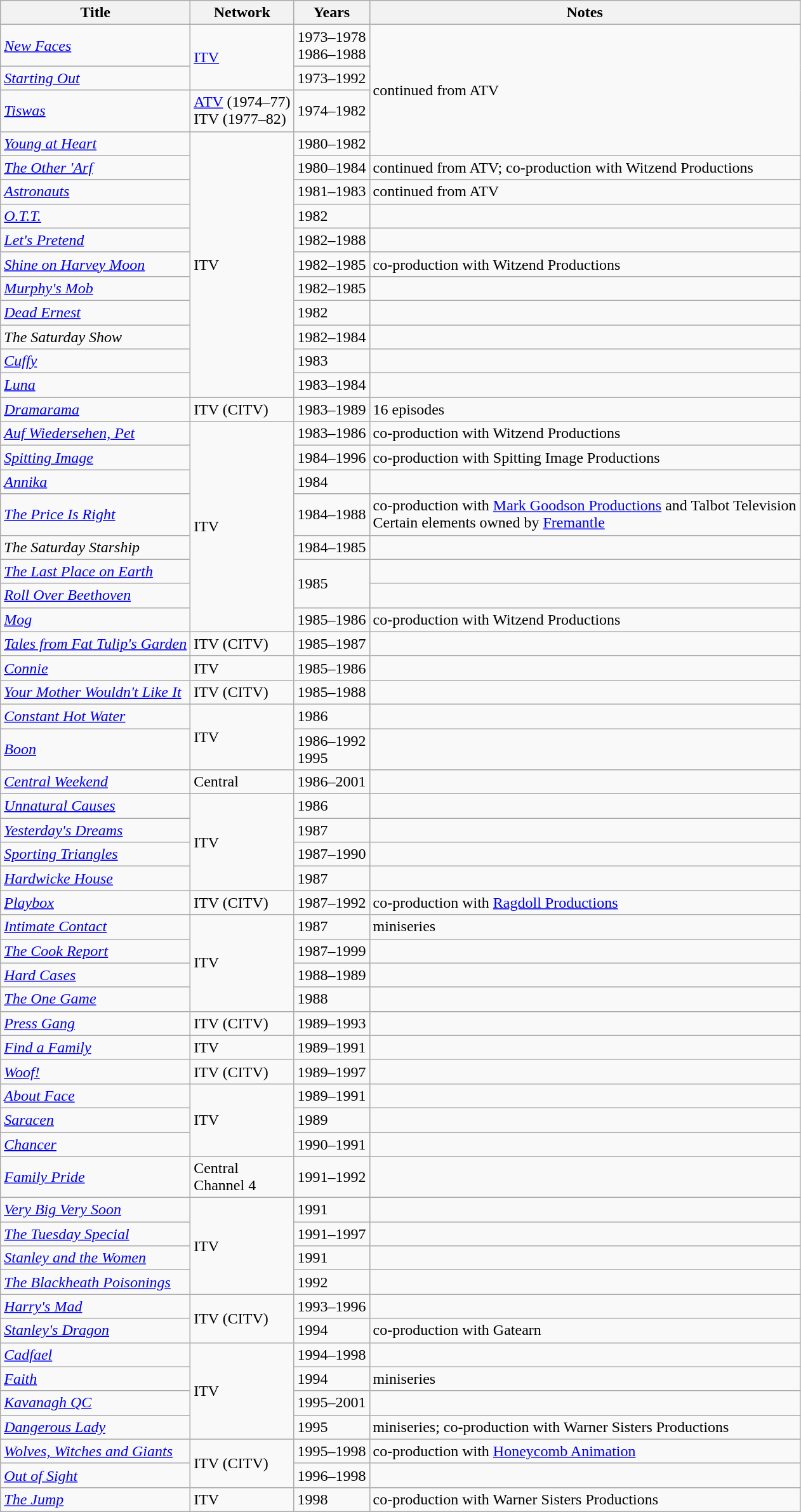<table class="wikitable sortable">
<tr>
<th>Title</th>
<th>Network</th>
<th>Years</th>
<th>Notes</th>
</tr>
<tr>
<td><em><a href='#'>New Faces</a></em></td>
<td rowspan="2"><a href='#'>ITV</a></td>
<td>1973–1978<br>1986–1988</td>
<td rowspan="4">continued from ATV</td>
</tr>
<tr>
<td><em><a href='#'>Starting Out</a></em></td>
<td>1973–1992</td>
</tr>
<tr>
<td><em><a href='#'>Tiswas</a></em></td>
<td><a href='#'>ATV</a> (1974–77)<br>ITV (1977–82)</td>
<td>1974–1982</td>
</tr>
<tr>
<td><em><a href='#'>Young at Heart</a></em></td>
<td rowspan="11">ITV</td>
<td>1980–1982</td>
</tr>
<tr>
<td><em><a href='#'>The Other 'Arf</a></em></td>
<td>1980–1984</td>
<td>continued from ATV; co-production with Witzend Productions</td>
</tr>
<tr>
<td><em><a href='#'>Astronauts</a></em></td>
<td>1981–1983</td>
<td>continued from ATV</td>
</tr>
<tr>
<td><em><a href='#'>O.T.T.</a></em></td>
<td>1982</td>
<td></td>
</tr>
<tr>
<td><em><a href='#'>Let's Pretend</a></em></td>
<td>1982–1988</td>
<td></td>
</tr>
<tr>
<td><em><a href='#'>Shine on Harvey Moon</a></em></td>
<td>1982–1985</td>
<td>co-production with Witzend Productions</td>
</tr>
<tr>
<td><em><a href='#'>Murphy's Mob</a></em></td>
<td>1982–1985</td>
<td></td>
</tr>
<tr>
<td><em><a href='#'>Dead Ernest</a></em></td>
<td>1982</td>
<td></td>
</tr>
<tr>
<td><em>The Saturday Show</em></td>
<td>1982–1984</td>
<td></td>
</tr>
<tr>
<td><em><a href='#'>Cuffy</a></em></td>
<td>1983</td>
<td></td>
</tr>
<tr>
<td><em><a href='#'>Luna</a></em></td>
<td>1983–1984</td>
<td></td>
</tr>
<tr>
<td><em><a href='#'>Dramarama</a></em></td>
<td>ITV (CITV)</td>
<td>1983–1989</td>
<td>16 episodes</td>
</tr>
<tr>
<td><em><a href='#'>Auf Wiedersehen, Pet</a></em></td>
<td rowspan="8">ITV</td>
<td>1983–1986</td>
<td>co-production with Witzend Productions</td>
</tr>
<tr>
<td><em><a href='#'>Spitting Image</a></em></td>
<td>1984–1996</td>
<td>co-production with Spitting Image Productions</td>
</tr>
<tr>
<td><em><a href='#'>Annika</a></em></td>
<td>1984</td>
<td></td>
</tr>
<tr>
<td><em><a href='#'>The Price Is Right</a></em></td>
<td>1984–1988</td>
<td>co-production with <a href='#'>Mark Goodson Productions</a> and Talbot Television<br>Certain elements owned by <a href='#'>Fremantle</a></td>
</tr>
<tr>
<td><em>The Saturday Starship</em></td>
<td>1984–1985</td>
<td></td>
</tr>
<tr>
<td><em><a href='#'>The Last Place on Earth</a></em></td>
<td rowspan="2">1985</td>
<td></td>
</tr>
<tr>
<td><em><a href='#'>Roll Over Beethoven</a></em></td>
<td></td>
</tr>
<tr>
<td><em><a href='#'>Mog</a></em></td>
<td>1985–1986</td>
<td>co-production with Witzend Productions</td>
</tr>
<tr>
<td><em><a href='#'>Tales from Fat Tulip's Garden</a></em></td>
<td>ITV (CITV)</td>
<td>1985–1987</td>
<td></td>
</tr>
<tr>
<td><em><a href='#'>Connie</a></em></td>
<td>ITV</td>
<td>1985–1986</td>
<td></td>
</tr>
<tr>
<td><em><a href='#'>Your Mother Wouldn't Like It</a></em></td>
<td>ITV (CITV)</td>
<td>1985–1988</td>
<td></td>
</tr>
<tr>
<td><em><a href='#'>Constant Hot Water</a></em></td>
<td rowspan="2">ITV</td>
<td>1986</td>
<td></td>
</tr>
<tr>
<td><em><a href='#'>Boon</a></em></td>
<td>1986–1992<br>1995</td>
<td></td>
</tr>
<tr>
<td><em><a href='#'>Central Weekend</a></em></td>
<td>Central</td>
<td>1986–2001</td>
<td></td>
</tr>
<tr>
<td><em><a href='#'>Unnatural Causes</a></em></td>
<td rowspan="4">ITV</td>
<td>1986</td>
<td></td>
</tr>
<tr>
<td><em><a href='#'>Yesterday's Dreams</a></em></td>
<td>1987</td>
<td></td>
</tr>
<tr>
<td><em><a href='#'>Sporting Triangles</a></em></td>
<td>1987–1990</td>
<td></td>
</tr>
<tr>
<td><em><a href='#'>Hardwicke House</a></em></td>
<td>1987</td>
<td></td>
</tr>
<tr>
<td><em><a href='#'>Playbox</a></em></td>
<td>ITV (CITV)</td>
<td>1987–1992</td>
<td>co-production with <a href='#'>Ragdoll Productions</a></td>
</tr>
<tr>
<td><em><a href='#'>Intimate Contact</a></em></td>
<td rowspan="4">ITV</td>
<td>1987</td>
<td>miniseries</td>
</tr>
<tr>
<td><em><a href='#'>The Cook Report</a></em></td>
<td>1987–1999</td>
<td></td>
</tr>
<tr>
<td><em><a href='#'>Hard Cases</a></em></td>
<td>1988–1989</td>
<td></td>
</tr>
<tr>
<td><em><a href='#'>The One Game</a></em></td>
<td>1988</td>
<td></td>
</tr>
<tr>
<td><em><a href='#'>Press Gang</a></em></td>
<td>ITV (CITV)</td>
<td>1989–1993</td>
<td></td>
</tr>
<tr>
<td><em><a href='#'>Find a Family</a></em></td>
<td>ITV</td>
<td>1989–1991</td>
<td></td>
</tr>
<tr>
<td><em><a href='#'>Woof!</a></em></td>
<td>ITV (CITV)</td>
<td>1989–1997</td>
<td></td>
</tr>
<tr>
<td><em><a href='#'>About Face</a></em></td>
<td rowspan="3">ITV</td>
<td>1989–1991</td>
<td></td>
</tr>
<tr>
<td><em><a href='#'>Saracen</a></em></td>
<td>1989</td>
<td></td>
</tr>
<tr>
<td><em><a href='#'>Chancer</a></em></td>
<td>1990–1991</td>
<td></td>
</tr>
<tr>
<td><em><a href='#'>Family Pride</a></em></td>
<td>Central<br>Channel 4</td>
<td>1991–1992</td>
<td></td>
</tr>
<tr>
<td><em><a href='#'>Very Big Very Soon</a></em></td>
<td rowspan="4">ITV</td>
<td>1991</td>
<td></td>
</tr>
<tr>
<td><em><a href='#'>The Tuesday Special</a></em></td>
<td>1991–1997</td>
<td></td>
</tr>
<tr>
<td><em><a href='#'>Stanley and the Women</a></em></td>
<td>1991</td>
<td></td>
</tr>
<tr>
<td><em><a href='#'>The Blackheath Poisonings</a></em></td>
<td>1992</td>
<td></td>
</tr>
<tr>
<td><em><a href='#'>Harry's Mad</a></em></td>
<td rowspan="2">ITV (CITV)</td>
<td>1993–1996</td>
<td></td>
</tr>
<tr>
<td><em><a href='#'>Stanley's Dragon</a></em></td>
<td>1994</td>
<td>co-production with Gatearn</td>
</tr>
<tr>
<td><em><a href='#'>Cadfael</a></em></td>
<td rowspan="4">ITV</td>
<td>1994–1998</td>
<td></td>
</tr>
<tr>
<td><em><a href='#'>Faith</a></em></td>
<td>1994</td>
<td>miniseries</td>
</tr>
<tr>
<td><em><a href='#'>Kavanagh QC</a></em></td>
<td>1995–2001</td>
<td></td>
</tr>
<tr>
<td><em><a href='#'>Dangerous Lady</a></em></td>
<td>1995</td>
<td>miniseries; co-production with Warner Sisters Productions</td>
</tr>
<tr>
<td><em><a href='#'>Wolves, Witches and Giants</a></em></td>
<td rowspan="2">ITV (CITV)</td>
<td>1995–1998</td>
<td>co-production with <a href='#'>Honeycomb Animation</a></td>
</tr>
<tr>
<td><em><a href='#'>Out of Sight</a></em></td>
<td>1996–1998</td>
<td></td>
</tr>
<tr>
<td><em><a href='#'>The Jump</a></em></td>
<td>ITV</td>
<td>1998</td>
<td>co-production with Warner Sisters Productions</td>
</tr>
</table>
